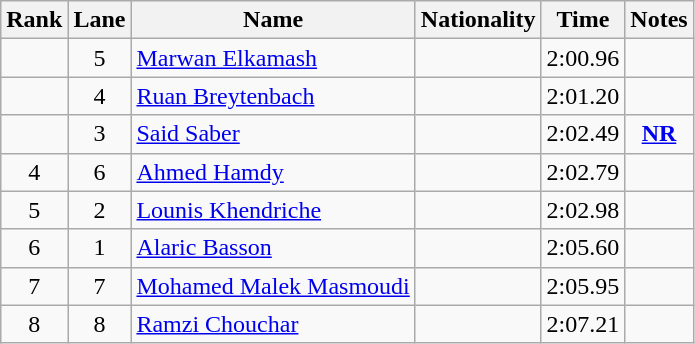<table class="wikitable sortable" style="text-align:center">
<tr>
<th>Rank</th>
<th>Lane</th>
<th>Name</th>
<th>Nationality</th>
<th>Time</th>
<th>Notes</th>
</tr>
<tr>
<td></td>
<td>5</td>
<td align=left><a href='#'>Marwan Elkamash</a></td>
<td align=left></td>
<td>2:00.96</td>
<td></td>
</tr>
<tr>
<td></td>
<td>4</td>
<td align=left><a href='#'>Ruan Breytenbach</a></td>
<td align=left></td>
<td>2:01.20</td>
<td></td>
</tr>
<tr>
<td></td>
<td>3</td>
<td align=left><a href='#'>Said Saber</a></td>
<td align=left></td>
<td>2:02.49</td>
<td><strong><a href='#'>NR</a></strong></td>
</tr>
<tr>
<td>4</td>
<td>6</td>
<td align=left><a href='#'>Ahmed Hamdy</a></td>
<td align=left></td>
<td>2:02.79</td>
<td></td>
</tr>
<tr>
<td>5</td>
<td>2</td>
<td align=left><a href='#'>Lounis Khendriche</a></td>
<td align=left></td>
<td>2:02.98</td>
<td></td>
</tr>
<tr>
<td>6</td>
<td>1</td>
<td align=left><a href='#'>Alaric Basson</a></td>
<td align=left></td>
<td>2:05.60</td>
<td></td>
</tr>
<tr>
<td>7</td>
<td>7</td>
<td align=left><a href='#'>Mohamed Malek Masmoudi</a></td>
<td align=left></td>
<td>2:05.95</td>
<td></td>
</tr>
<tr>
<td>8</td>
<td>8</td>
<td align=left><a href='#'>Ramzi Chouchar</a></td>
<td align=left></td>
<td>2:07.21</td>
<td></td>
</tr>
</table>
